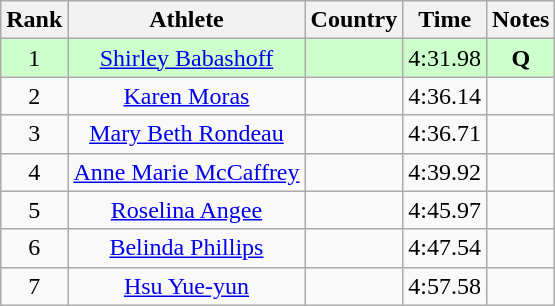<table class="wikitable sortable" style="text-align:center">
<tr>
<th>Rank</th>
<th>Athlete</th>
<th>Country</th>
<th>Time</th>
<th>Notes</th>
</tr>
<tr bgcolor=ccffcc>
<td>1</td>
<td><a href='#'>Shirley Babashoff</a></td>
<td align=left></td>
<td>4:31.98</td>
<td><strong> Q</strong></td>
</tr>
<tr>
<td>2</td>
<td><a href='#'>Karen Moras</a></td>
<td align=left></td>
<td>4:36.14</td>
<td><strong>  </strong></td>
</tr>
<tr>
<td>3</td>
<td><a href='#'>Mary Beth Rondeau</a></td>
<td align=left></td>
<td>4:36.71</td>
<td><strong> </strong></td>
</tr>
<tr>
<td>4</td>
<td><a href='#'>Anne Marie McCaffrey</a></td>
<td align=left></td>
<td>4:39.92</td>
<td><strong> </strong></td>
</tr>
<tr>
<td>5</td>
<td><a href='#'>Roselina Angee</a></td>
<td align=left></td>
<td>4:45.97</td>
<td><strong> </strong></td>
</tr>
<tr>
<td>6</td>
<td><a href='#'>Belinda Phillips</a></td>
<td align=left></td>
<td>4:47.54</td>
<td><strong> </strong></td>
</tr>
<tr>
<td>7</td>
<td><a href='#'>Hsu Yue-yun</a></td>
<td align=left></td>
<td>4:57.58</td>
<td><strong> </strong></td>
</tr>
</table>
